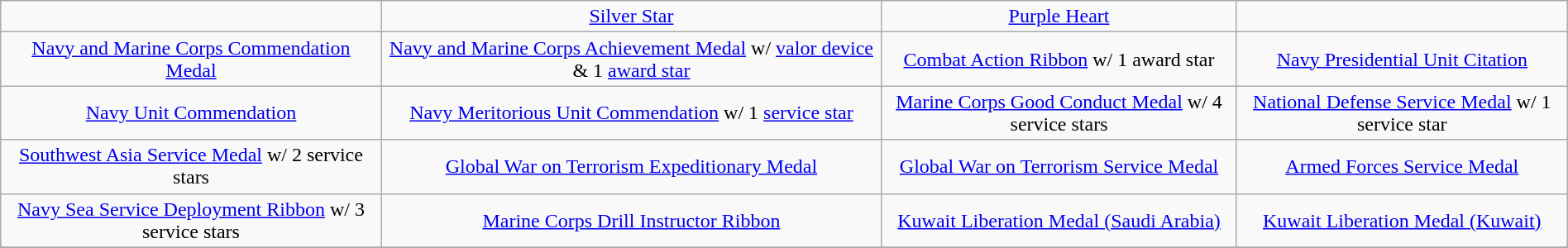<table class="wikitable" style="margin:1em auto; text-align:center;">
<tr>
<td></td>
<td><a href='#'>Silver Star</a></td>
<td><a href='#'>Purple Heart</a></td>
<td></td>
</tr>
<tr>
<td><a href='#'>Navy and Marine Corps Commendation Medal</a></td>
<td><a href='#'>Navy and Marine Corps Achievement Medal</a> w/ <a href='#'>valor device</a> & 1 <a href='#'>award star</a></td>
<td><a href='#'>Combat Action Ribbon</a> w/ 1 award star</td>
<td><a href='#'>Navy Presidential Unit Citation</a></td>
</tr>
<tr>
<td><a href='#'>Navy Unit Commendation</a></td>
<td><a href='#'>Navy Meritorious Unit Commendation</a> w/ 1 <a href='#'>service star</a></td>
<td><a href='#'>Marine Corps Good Conduct Medal</a> w/ 4 service stars</td>
<td><a href='#'>National Defense Service Medal</a> w/ 1 service star</td>
</tr>
<tr>
<td><a href='#'>Southwest Asia Service Medal</a> w/ 2 service stars</td>
<td><a href='#'>Global War on Terrorism Expeditionary Medal</a></td>
<td><a href='#'>Global War on Terrorism Service Medal</a></td>
<td><a href='#'>Armed Forces Service Medal</a></td>
</tr>
<tr>
<td><a href='#'>Navy Sea Service Deployment Ribbon</a> w/ 3 service stars</td>
<td><a href='#'>Marine Corps Drill Instructor Ribbon</a></td>
<td><a href='#'>Kuwait Liberation Medal (Saudi Arabia)</a></td>
<td><a href='#'>Kuwait Liberation Medal (Kuwait)</a></td>
</tr>
<tr>
</tr>
</table>
